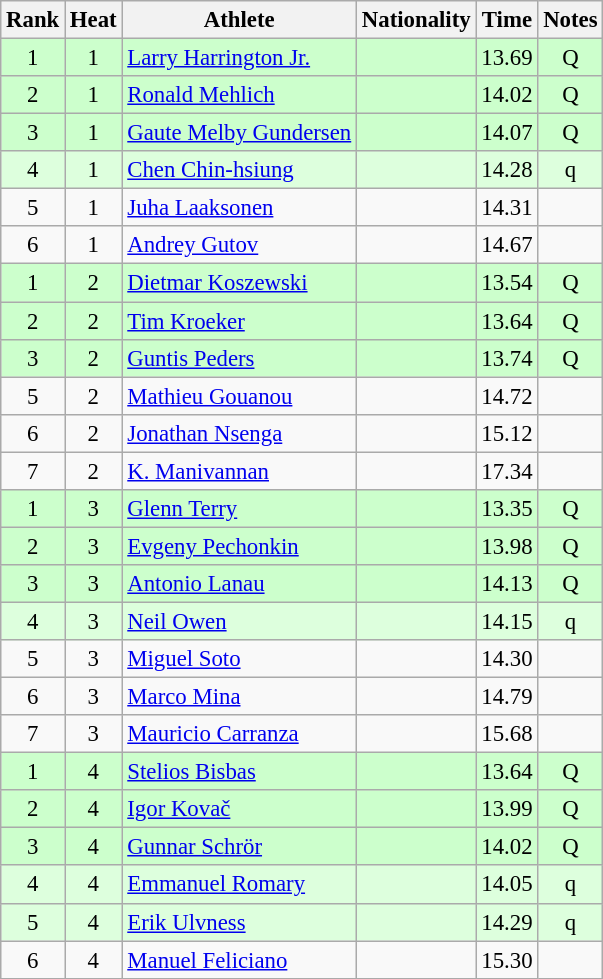<table class="wikitable sortable" style="text-align:center;font-size:95%">
<tr>
<th>Rank</th>
<th>Heat</th>
<th>Athlete</th>
<th>Nationality</th>
<th>Time</th>
<th>Notes</th>
</tr>
<tr bgcolor=ccffcc>
<td>1</td>
<td>1</td>
<td align="left"><a href='#'>Larry Harrington Jr.</a></td>
<td align=left></td>
<td>13.69</td>
<td>Q</td>
</tr>
<tr bgcolor=ccffcc>
<td>2</td>
<td>1</td>
<td align="left"><a href='#'>Ronald Mehlich</a></td>
<td align=left></td>
<td>14.02</td>
<td>Q</td>
</tr>
<tr bgcolor=ccffcc>
<td>3</td>
<td>1</td>
<td align="left"><a href='#'>Gaute Melby Gundersen</a></td>
<td align=left></td>
<td>14.07</td>
<td>Q</td>
</tr>
<tr bgcolor=ddffdd>
<td>4</td>
<td>1</td>
<td align="left"><a href='#'>Chen Chin-hsiung</a></td>
<td align=left></td>
<td>14.28</td>
<td>q</td>
</tr>
<tr>
<td>5</td>
<td>1</td>
<td align="left"><a href='#'>Juha Laaksonen</a></td>
<td align=left></td>
<td>14.31</td>
<td></td>
</tr>
<tr>
<td>6</td>
<td>1</td>
<td align="left"><a href='#'>Andrey Gutov</a></td>
<td align=left></td>
<td>14.67</td>
<td></td>
</tr>
<tr bgcolor=ccffcc>
<td>1</td>
<td>2</td>
<td align="left"><a href='#'>Dietmar Koszewski</a></td>
<td align=left></td>
<td>13.54</td>
<td>Q</td>
</tr>
<tr bgcolor=ccffcc>
<td>2</td>
<td>2</td>
<td align="left"><a href='#'>Tim Kroeker</a></td>
<td align=left></td>
<td>13.64</td>
<td>Q</td>
</tr>
<tr bgcolor=ccffcc>
<td>3</td>
<td>2</td>
<td align="left"><a href='#'>Guntis Peders</a></td>
<td align=left></td>
<td>13.74</td>
<td>Q</td>
</tr>
<tr>
<td>5</td>
<td>2</td>
<td align="left"><a href='#'>Mathieu Gouanou</a></td>
<td align=left></td>
<td>14.72</td>
<td></td>
</tr>
<tr>
<td>6</td>
<td>2</td>
<td align="left"><a href='#'>Jonathan Nsenga</a></td>
<td align=left></td>
<td>15.12</td>
<td></td>
</tr>
<tr>
<td>7</td>
<td>2</td>
<td align="left"><a href='#'>K. Manivannan</a></td>
<td align=left></td>
<td>17.34</td>
<td></td>
</tr>
<tr bgcolor=ccffcc>
<td>1</td>
<td>3</td>
<td align="left"><a href='#'>Glenn Terry</a></td>
<td align=left></td>
<td>13.35</td>
<td>Q</td>
</tr>
<tr bgcolor=ccffcc>
<td>2</td>
<td>3</td>
<td align="left"><a href='#'>Evgeny Pechonkin</a></td>
<td align=left></td>
<td>13.98</td>
<td>Q</td>
</tr>
<tr bgcolor=ccffcc>
<td>3</td>
<td>3</td>
<td align="left"><a href='#'>Antonio Lanau</a></td>
<td align=left></td>
<td>14.13</td>
<td>Q</td>
</tr>
<tr bgcolor=ddffdd>
<td>4</td>
<td>3</td>
<td align="left"><a href='#'>Neil Owen</a></td>
<td align=left></td>
<td>14.15</td>
<td>q</td>
</tr>
<tr>
<td>5</td>
<td>3</td>
<td align="left"><a href='#'>Miguel Soto</a></td>
<td align=left></td>
<td>14.30</td>
<td></td>
</tr>
<tr>
<td>6</td>
<td>3</td>
<td align="left"><a href='#'>Marco Mina</a></td>
<td align=left></td>
<td>14.79</td>
<td></td>
</tr>
<tr>
<td>7</td>
<td>3</td>
<td align="left"><a href='#'>Mauricio Carranza</a></td>
<td align=left></td>
<td>15.68</td>
<td></td>
</tr>
<tr bgcolor=ccffcc>
<td>1</td>
<td>4</td>
<td align=left><a href='#'>Stelios Bisbas</a></td>
<td align=left></td>
<td>13.64</td>
<td>Q</td>
</tr>
<tr bgcolor=ccffcc>
<td>2</td>
<td>4</td>
<td align=left><a href='#'>Igor Kovač</a></td>
<td align=left></td>
<td>13.99</td>
<td>Q</td>
</tr>
<tr bgcolor=ccffcc>
<td>3</td>
<td>4</td>
<td align=left><a href='#'>Gunnar Schrör</a></td>
<td align=left></td>
<td>14.02</td>
<td>Q</td>
</tr>
<tr bgcolor=ddffdd>
<td>4</td>
<td>4</td>
<td align=left><a href='#'>Emmanuel Romary</a></td>
<td align=left></td>
<td>14.05</td>
<td>q</td>
</tr>
<tr bgcolor=ddffdd>
<td>5</td>
<td>4</td>
<td align=left><a href='#'>Erik Ulvness</a></td>
<td align=left></td>
<td>14.29</td>
<td>q</td>
</tr>
<tr>
<td>6</td>
<td>4</td>
<td align=left><a href='#'>Manuel Feliciano</a></td>
<td align=left></td>
<td>15.30</td>
<td></td>
</tr>
</table>
